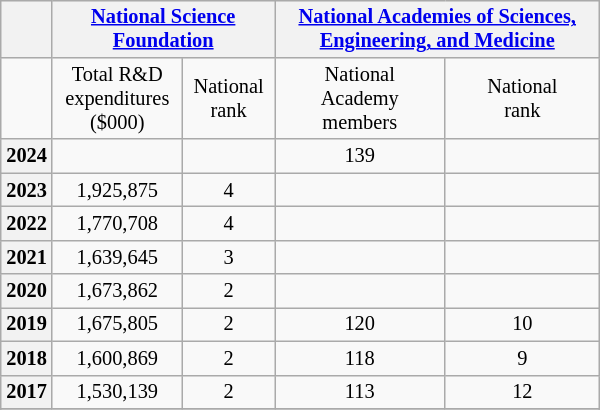<table class="wikitable" style="width: 400px; font-size:85%; text-align:center; float:right; clear:right; margin-left:1em;">
<tr>
<th></th>
<th colspan=2><a href='#'>National Science Foundation</a></th>
<th colspan=2><a href='#'>National Academies of Sciences, Engineering, and Medicine</a></th>
</tr>
<tr>
<td></td>
<td>Total R&D<br>expenditures<br>($000)</td>
<td>National<br> rank</td>
<td>National<br> Academy<br> members</td>
<td>National<br> rank</td>
</tr>
<tr>
<th>2024</th>
<td></td>
<td></td>
<td>139</td>
<td></td>
</tr>
<tr>
<th>2023</th>
<td>1,925,875</td>
<td>4</td>
<td></td>
<td></td>
</tr>
<tr>
<th>2022</th>
<td>1,770,708</td>
<td>4</td>
<td></td>
<td></td>
</tr>
<tr>
<th>2021</th>
<td>1,639,645</td>
<td>3</td>
<td></td>
<td></td>
</tr>
<tr>
<th>2020</th>
<td>1,673,862</td>
<td>2</td>
<td></td>
<td></td>
</tr>
<tr>
<th>2019</th>
<td>1,675,805</td>
<td>2</td>
<td>120</td>
<td>10</td>
</tr>
<tr>
<th>2018</th>
<td>1,600,869</td>
<td>2</td>
<td>118</td>
<td>9</td>
</tr>
<tr>
<th>2017</th>
<td>1,530,139</td>
<td>2</td>
<td>113</td>
<td>12</td>
</tr>
<tr>
</tr>
<tr>
</tr>
</table>
